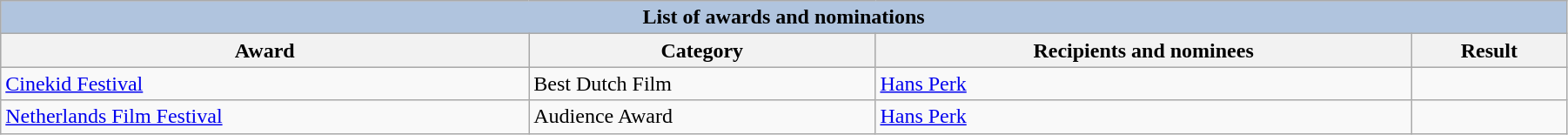<table class="wikitable sortable" width="95%">
<tr style="background:#ccc; text-align:center;">
<th colspan="5" style="background: LightSteelBlue;">List of awards and nominations</th>
</tr>
<tr style="background:#ccc; text-align:center;">
<th>Award</th>
<th>Category</th>
<th>Recipients and nominees</th>
<th>Result</th>
</tr>
<tr>
<td><a href='#'>Cinekid Festival</a></td>
<td>Best Dutch Film</td>
<td><a href='#'>Hans Perk</a></td>
<td></td>
</tr>
<tr>
<td><a href='#'>Netherlands Film Festival</a></td>
<td>Audience Award</td>
<td><a href='#'>Hans Perk</a></td>
<td></td>
</tr>
</table>
